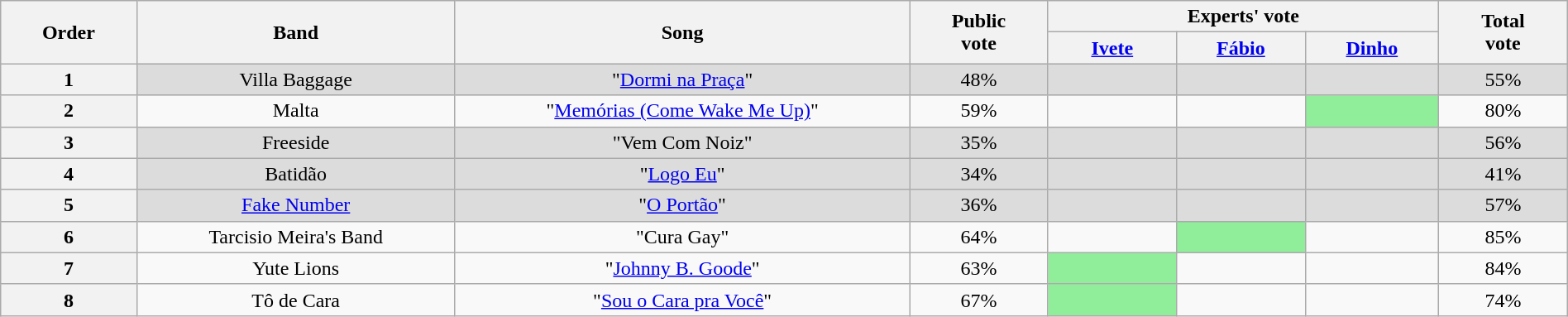<table class="wikitable" style="text-align: center;width:100%;">
<tr>
<th width="010" rowspan=2>Order</th>
<th width="110" rowspan=2>Band</th>
<th width="160" rowspan=2>Song</th>
<th width="040" rowspan=2>Public<br>vote</th>
<th width="120" colspan=3>Experts' vote</th>
<th width="040" rowspan=2>Total<br>vote</th>
</tr>
<tr>
<th width="40"><a href='#'>Ivete</a></th>
<th width="40"><a href='#'>Fábio</a></th>
<th width="40"><a href='#'>Dinho</a></th>
</tr>
<tr>
<th>1</th>
<td bgcolor="DCDCDC">Villa Baggage</td>
<td bgcolor="DCDCDC">"<a href='#'>Dormi na Praça</a>"</td>
<td bgcolor="DCDCDC">48%</td>
<td bgcolor="DCDCDC"></td>
<td bgcolor="DCDCDC"></td>
<td bgcolor="DCDCDC"></td>
<td bgcolor="DCDCDC">55%</td>
</tr>
<tr>
<th>2</th>
<td>Malta</td>
<td>"<a href='#'>Memórias (Come Wake Me Up)</a>"</td>
<td>59%</td>
<td></td>
<td></td>
<td bgcolor="90EE9B"></td>
<td>80%</td>
</tr>
<tr>
<th>3</th>
<td bgcolor="DCDCDC">Freeside</td>
<td bgcolor="DCDCDC">"Vem Com Noiz"</td>
<td bgcolor="DCDCDC">35%</td>
<td bgcolor="DCDCDC"></td>
<td bgcolor="DCDCDC"></td>
<td bgcolor="DCDCDC"></td>
<td bgcolor="DCDCDC">56%</td>
</tr>
<tr>
<th>4</th>
<td bgcolor="DCDCDC">Batidão</td>
<td bgcolor="DCDCDC">"<a href='#'>Logo Eu</a>"</td>
<td bgcolor="DCDCDC">34%</td>
<td bgcolor="DCDCDC"></td>
<td bgcolor="DCDCDC"></td>
<td bgcolor="DCDCDC"></td>
<td bgcolor="DCDCDC">41%</td>
</tr>
<tr>
<th>5</th>
<td bgcolor="DCDCDC"><a href='#'>Fake Number</a></td>
<td bgcolor="DCDCDC">"<a href='#'>O Portão</a>"</td>
<td bgcolor="DCDCDC">36%</td>
<td bgcolor="DCDCDC"></td>
<td bgcolor="DCDCDC"></td>
<td bgcolor="DCDCDC"></td>
<td bgcolor="DCDCDC">57%</td>
</tr>
<tr>
<th>6</th>
<td>Tarcisio Meira's Band</td>
<td>"Cura Gay"</td>
<td>64%</td>
<td></td>
<td bgcolor="90EE9B"></td>
<td></td>
<td>85%</td>
</tr>
<tr>
<th>7</th>
<td>Yute Lions</td>
<td>"<a href='#'>Johnny B. Goode</a>"</td>
<td>63%</td>
<td bgcolor="90EE9B"></td>
<td></td>
<td></td>
<td>84%</td>
</tr>
<tr>
<th>8</th>
<td>Tô de Cara</td>
<td>"<a href='#'>Sou o Cara pra Você</a>"</td>
<td>67%</td>
<td bgcolor="90EE9B"></td>
<td></td>
<td></td>
<td>74%</td>
</tr>
</table>
